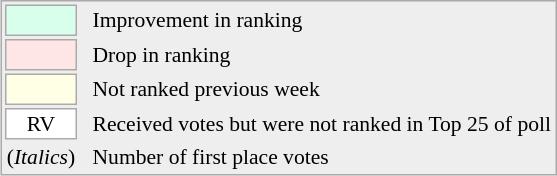<table align=right style="font-size:90%; border:1px solid #aaaaaa; white-space:nowrap; background:#eeeeee;">
<tr>
<td style="background:#d8ffeb; width:20px; border:1px solid #aaaaaa;"> </td>
<td rowspan=5> </td>
<td>Improvement in ranking</td>
</tr>
<tr>
<td style="background:#ffe6e6; width:20px; border:1px solid #aaaaaa;"> </td>
<td>Drop in ranking</td>
</tr>
<tr>
<td style="background:#ffffe6; width:20px; border:1px solid #aaaaaa;"> </td>
<td>Not ranked previous week</td>
</tr>
<tr>
<td align=center style="width:20px; border:1px solid #aaaaaa; background:white;">RV</td>
<td>Received votes but were not ranked in Top 25 of poll</td>
</tr>
<tr>
<td>(<em>Italics</em>)</td>
<td>Number of first place votes</td>
</tr>
</table>
